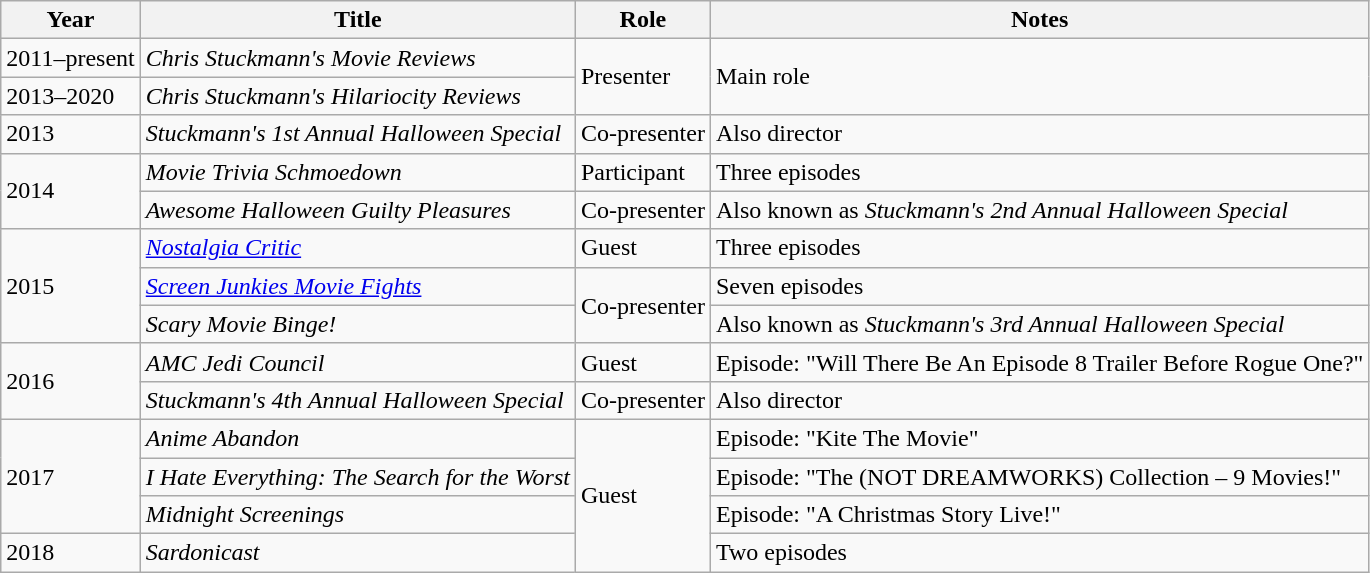<table class="wikitable">
<tr>
<th>Year</th>
<th>Title</th>
<th>Role</th>
<th>Notes</th>
</tr>
<tr>
<td>2011–present</td>
<td><em>Chris Stuckmann's Movie Reviews</em></td>
<td rowspan="2">Presenter</td>
<td rowspan="2">Main role</td>
</tr>
<tr>
<td>2013–2020</td>
<td><em>Chris Stuckmann's Hilariocity Reviews</em></td>
</tr>
<tr>
<td>2013</td>
<td><em>Stuckmann's 1st Annual Halloween Special</em></td>
<td>Co-presenter</td>
<td>Also director</td>
</tr>
<tr>
<td rowspan="2">2014</td>
<td><em>Movie Trivia Schmoedown</em></td>
<td>Participant</td>
<td>Three episodes</td>
</tr>
<tr>
<td><em>Awesome Halloween Guilty Pleasures</em></td>
<td>Co-presenter</td>
<td>Also known as <em>Stuckmann's 2nd Annual Halloween Special</em></td>
</tr>
<tr>
<td rowspan="3">2015</td>
<td><em><a href='#'>Nostalgia Critic</a></em></td>
<td>Guest</td>
<td>Three episodes</td>
</tr>
<tr>
<td><em><a href='#'>Screen Junkies Movie Fights</a></em></td>
<td rowspan="2">Co-presenter</td>
<td>Seven episodes</td>
</tr>
<tr>
<td><em>Scary Movie Binge!</em></td>
<td>Also known as <em>Stuckmann's 3rd Annual Halloween Special</em></td>
</tr>
<tr>
<td rowspan="2">2016</td>
<td><em>AMC Jedi Council</em></td>
<td>Guest</td>
<td>Episode: "Will There Be An Episode 8 Trailer Before Rogue One?"</td>
</tr>
<tr>
<td><em>Stuckmann's 4th Annual Halloween Special</em></td>
<td>Co-presenter</td>
<td>Also director</td>
</tr>
<tr>
<td rowspan="3">2017</td>
<td><em>Anime Abandon</em></td>
<td rowspan="4">Guest</td>
<td>Episode: "Kite The Movie"</td>
</tr>
<tr>
<td><em>I Hate Everything: The Search for the Worst</em></td>
<td>Episode: "The (NOT DREAMWORKS) Collection – 9 Movies!"</td>
</tr>
<tr>
<td><em>Midnight Screenings</em></td>
<td>Episode: "A Christmas Story Live!"</td>
</tr>
<tr>
<td>2018</td>
<td><em>Sardonicast</em></td>
<td>Two episodes</td>
</tr>
</table>
